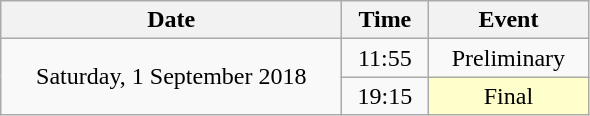<table class = "wikitable" style="text-align:center;">
<tr>
<th width=220>Date</th>
<th width=50>Time</th>
<th width=100>Event</th>
</tr>
<tr>
<td rowspan=2>Saturday, 1 September 2018</td>
<td>11:55</td>
<td>Preliminary</td>
</tr>
<tr>
<td>19:15</td>
<td bgcolor=ffffcc>Final</td>
</tr>
</table>
